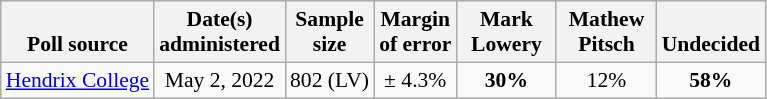<table class="wikitable" style="font-size:90%;text-align:center;">
<tr valign="bottom">
<th>Poll source</th>
<th>Date(s)<br>administered</th>
<th>Sample<br>size</th>
<th>Margin<br>of error</th>
<th style="width:60px;">Mark<br>Lowery</th>
<th style="width:60px;">Mathew<br>Pitsch</th>
<th>Undecided</th>
</tr>
<tr>
<td style="text-align:left;"><a href='#'>Hendrix College</a></td>
<td>May 2, 2022</td>
<td>802 (LV)</td>
<td>± 4.3%</td>
<td><strong>30%</strong></td>
<td>12%</td>
<td><strong>58%</strong></td>
</tr>
</table>
